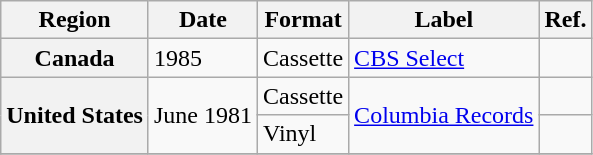<table class="wikitable plainrowheaders">
<tr>
<th scope="col">Region</th>
<th scope="col">Date</th>
<th scope="col">Format</th>
<th scope="col">Label</th>
<th scope="col">Ref.</th>
</tr>
<tr>
<th scope="row">Canada</th>
<td>1985</td>
<td>Cassette</td>
<td><a href='#'>CBS Select</a></td>
<td></td>
</tr>
<tr>
<th scope="row" rowspan="2">United States</th>
<td rowspan="2">June 1981</td>
<td>Cassette</td>
<td rowspan="2"><a href='#'>Columbia Records</a></td>
<td></td>
</tr>
<tr>
<td>Vinyl</td>
<td></td>
</tr>
<tr>
</tr>
</table>
